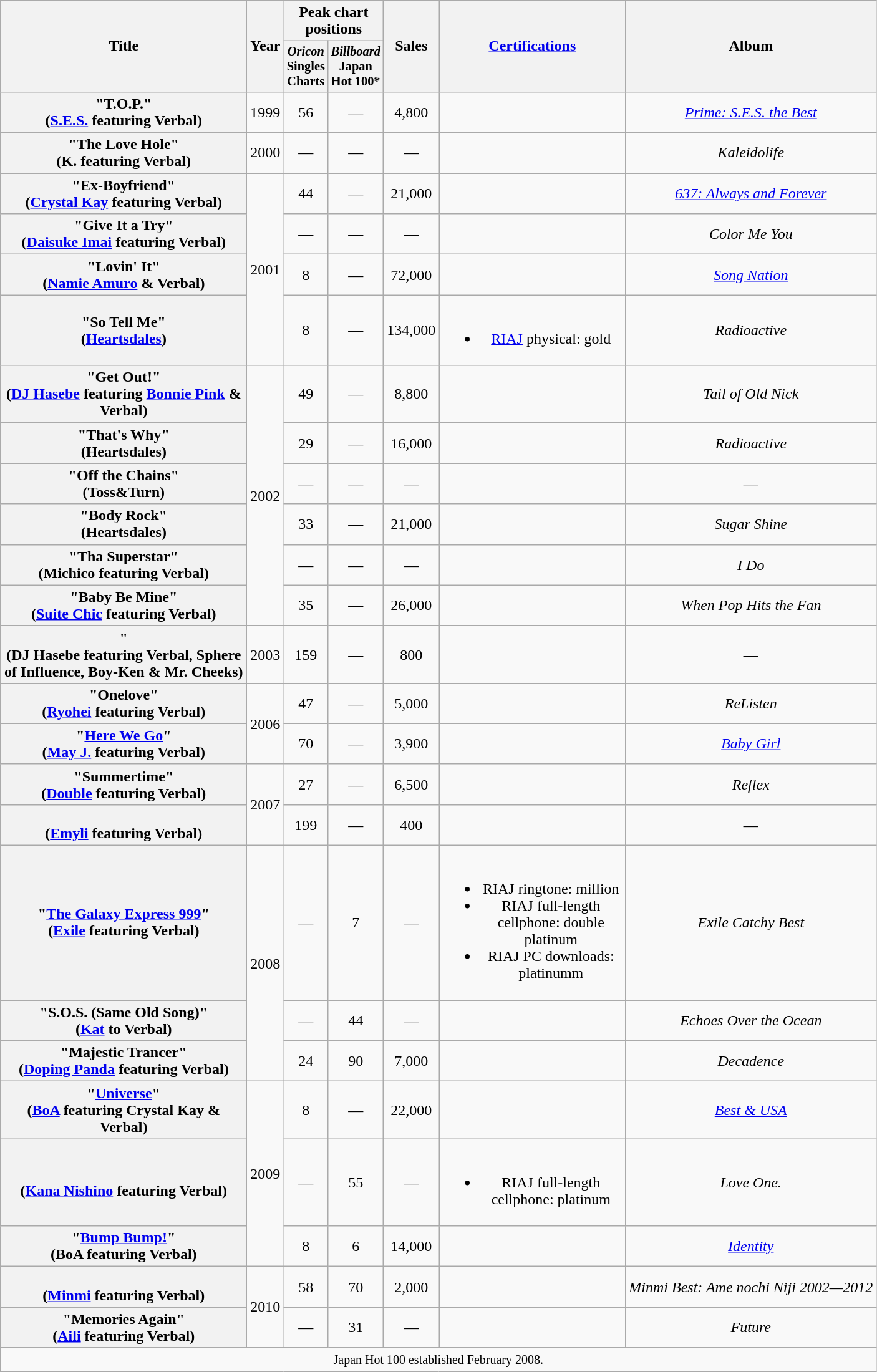<table class="wikitable plainrowheaders" style="text-align:center;">
<tr>
<th scope="col" rowspan="2" style="width:16em;">Title</th>
<th scope="col" rowspan="2">Year</th>
<th scope="col" colspan="2">Peak chart positions</th>
<th scope="col" rowspan="2">Sales</th>
<th scope="col" rowspan="2" style="width:12em;"><a href='#'>Certifications</a></th>
<th scope="col" rowspan="2">Album</th>
</tr>
<tr>
<th style="width:3em;font-size:85%"><em>Oricon</em> Singles Charts<br></th>
<th style="width:3em;font-size:85%"><em>Billboard</em> Japan Hot 100*<br></th>
</tr>
<tr>
<th scope="row">"T.O.P."<br><span>(<a href='#'>S.E.S.</a> featuring Verbal)</span></th>
<td rowspan="1">1999</td>
<td>56</td>
<td>—</td>
<td>4,800</td>
<td></td>
<td rowspan=1><em><a href='#'>Prime: S.E.S. the Best</a></em></td>
</tr>
<tr>
<th scope="row">"The Love Hole"<br><span>(K. featuring Verbal)</span></th>
<td rowspan="1">2000</td>
<td>—</td>
<td>—</td>
<td>—</td>
<td></td>
<td rowspan=1><em>Kaleidolife</em></td>
</tr>
<tr>
<th scope="row">"Ex-Boyfriend"<br><span>(<a href='#'>Crystal Kay</a> featuring Verbal)</span></th>
<td rowspan="4">2001</td>
<td>44</td>
<td>—</td>
<td>21,000</td>
<td></td>
<td rowspan=1><em><a href='#'>637: Always and Forever</a></em></td>
</tr>
<tr>
<th scope="row">"Give It a Try"<br><span>(<a href='#'>Daisuke Imai</a> featuring Verbal)</span></th>
<td>—</td>
<td>—</td>
<td>—</td>
<td></td>
<td rowspan=1><em>Color Me You</em></td>
</tr>
<tr>
<th scope="row">"Lovin' It"<br><span>(<a href='#'>Namie Amuro</a> & Verbal)</span></th>
<td>8</td>
<td>—</td>
<td>72,000</td>
<td></td>
<td rowspan=1><em><a href='#'>Song Nation</a></em></td>
</tr>
<tr>
<th scope="row">"So Tell Me"<br><span>(<a href='#'>Heartsdales</a>)</span></th>
<td>8</td>
<td>—</td>
<td>134,000</td>
<td><br><ul><li><a href='#'>RIAJ</a> physical: gold</li></ul></td>
<td rowspan=1><em>Radioactive</em></td>
</tr>
<tr>
<th scope="row">"Get Out!"<br><span>(<a href='#'>DJ Hasebe</a> featuring <a href='#'>Bonnie Pink</a> & Verbal)</span></th>
<td rowspan="6">2002</td>
<td>49</td>
<td>—</td>
<td>8,800</td>
<td></td>
<td rowspan=1><em>Tail of Old Nick</em></td>
</tr>
<tr>
<th scope="row">"That's Why"<br><span>(Heartsdales)</span></th>
<td>29</td>
<td>—</td>
<td>16,000</td>
<td></td>
<td rowspan=1><em>Radioactive</em></td>
</tr>
<tr>
<th scope="row">"Off the Chains"<br><span>(Toss&Turn)</span></th>
<td>—</td>
<td>—</td>
<td>—</td>
<td></td>
<td rowspan=1>—</td>
</tr>
<tr>
<th scope="row">"Body Rock"<br><span>(Heartsdales)</span></th>
<td>33</td>
<td>—</td>
<td>21,000</td>
<td></td>
<td rowspan=1><em>Sugar Shine</em></td>
</tr>
<tr>
<th scope="row">"Tha Superstar"<br><span>(Michico featuring Verbal)</span></th>
<td>—</td>
<td>—</td>
<td>—</td>
<td></td>
<td rowspan=1><em>I Do</em></td>
</tr>
<tr>
<th scope="row">"Baby Be Mine"<br><span>(<a href='#'>Suite Chic</a> featuring Verbal)</span></th>
<td>35</td>
<td>—</td>
<td>26,000</td>
<td></td>
<td rowspan=1><em>When Pop Hits the Fan</em></td>
</tr>
<tr>
<th scope="row">"<br><span>(DJ Hasebe featuring Verbal, Sphere of Influence, Boy-Ken & Mr. Cheeks)</span></th>
<td rowspan="1">2003</td>
<td>159</td>
<td>—</td>
<td>800</td>
<td></td>
<td rowspan=1>—</td>
</tr>
<tr>
<th scope="row">"Onelove"<br><span>(<a href='#'>Ryohei</a> featuring Verbal)</span></th>
<td rowspan="2">2006</td>
<td>47</td>
<td>—</td>
<td>5,000</td>
<td></td>
<td rowspan=1><em>ReListen</em></td>
</tr>
<tr>
<th scope="row">"<a href='#'>Here We Go</a>"<br><span>(<a href='#'>May J.</a> featuring Verbal)</span></th>
<td>70</td>
<td>—</td>
<td>3,900</td>
<td></td>
<td rowspan=1><em><a href='#'>Baby Girl</a></em></td>
</tr>
<tr>
<th scope="row">"Summertime"<br><span>(<a href='#'>Double</a> featuring Verbal)</span></th>
<td rowspan="2">2007</td>
<td>27</td>
<td>—</td>
<td>6,500</td>
<td></td>
<td rowspan=1><em>Reflex</em></td>
</tr>
<tr>
<th scope="row"><br><span>(<a href='#'>Emyli</a> featuring Verbal)</span></th>
<td>199</td>
<td>—</td>
<td>400</td>
<td></td>
<td rowspan=1>—</td>
</tr>
<tr>
<th scope="row">"<a href='#'>The Galaxy Express 999</a>"<br><span>(<a href='#'>Exile</a> featuring Verbal)</span></th>
<td rowspan="3">2008</td>
<td>—</td>
<td>7</td>
<td>—</td>
<td><br><ul><li>RIAJ ringtone: million</li><li>RIAJ full-length cellphone: double platinum</li><li>RIAJ PC downloads: platinumm</li></ul></td>
<td rowspan=1><em>Exile Catchy Best</em></td>
</tr>
<tr>
<th scope="row">"S.O.S. (Same Old Song)"<br><span>(<a href='#'>Kat</a> to Verbal)</span></th>
<td>—</td>
<td>44</td>
<td>—</td>
<td></td>
<td rowspan=1><em>Echoes Over the Ocean</em></td>
</tr>
<tr>
<th scope="row">"Majestic Trancer"<br><span>(<a href='#'>Doping Panda</a> featuring Verbal)</span></th>
<td>24</td>
<td>90</td>
<td>7,000</td>
<td></td>
<td rowspan=1><em>Decadence</em></td>
</tr>
<tr>
<th scope="row">"<a href='#'>Universe</a>"<br><span>(<a href='#'>BoA</a> featuring Crystal Kay & Verbal)</span></th>
<td rowspan="3">2009</td>
<td>8</td>
<td>—</td>
<td>22,000</td>
<td></td>
<td rowspan=1><em><a href='#'>Best & USA</a></em></td>
</tr>
<tr>
<th scope="row"><br><span>(<a href='#'>Kana Nishino</a> featuring Verbal)</span></th>
<td>—</td>
<td>55</td>
<td>—</td>
<td><br><ul><li>RIAJ full-length cellphone: platinum</li></ul></td>
<td rowspan=1><em>Love One.</em></td>
</tr>
<tr>
<th scope="row">"<a href='#'>Bump Bump!</a>"<br><span>(BoA featuring Verbal)</span></th>
<td>8</td>
<td>6</td>
<td>14,000</td>
<td></td>
<td rowspan=1><em><a href='#'>Identity</a></em></td>
</tr>
<tr>
<th scope="row"><br><span>(<a href='#'>Minmi</a> featuring Verbal)</span></th>
<td rowspan="2">2010</td>
<td>58</td>
<td>70</td>
<td>2,000</td>
<td></td>
<td rowspan=1><em>Minmi Best: Ame nochi Niji 2002—2012</em></td>
</tr>
<tr>
<th scope="row">"Memories Again"<br><span>(<a href='#'>Aili</a> featuring Verbal)</span></th>
<td>—</td>
<td>31</td>
<td>—</td>
<td></td>
<td rowspan=1><em>Future</em></td>
</tr>
<tr>
<td colspan="9"><small>Japan Hot 100 established February 2008.</small></td>
</tr>
</table>
